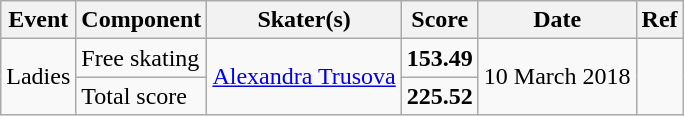<table class="wikitable sortable">
<tr>
<th>Event</th>
<th>Component</th>
<th>Skater(s)</th>
<th>Score</th>
<th>Date</th>
<th>Ref</th>
</tr>
<tr>
<td rowspan=2>Ladies</td>
<td>Free skating</td>
<td rowspan=2> <a href='#'>Alexandra Trusova</a></td>
<td><strong>153.49</strong></td>
<td rowspan=2>10 March 2018</td>
<td rowspan=2></td>
</tr>
<tr>
<td>Total score</td>
<td><strong>225.52</strong></td>
</tr>
</table>
